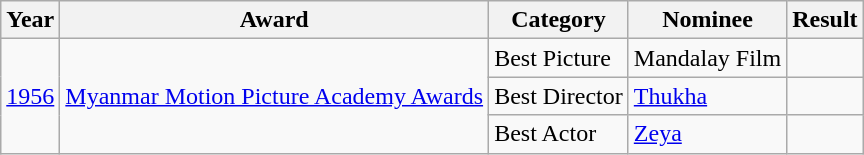<table class="wikitable">
<tr>
<th>Year</th>
<th>Award</th>
<th>Category</th>
<th>Nominee</th>
<th>Result</th>
</tr>
<tr>
<td scope="row" rowspan="3"><a href='#'>1956</a></td>
<td scope="row" rowspan="3"><a href='#'>Myanmar Motion Picture Academy Awards</a></td>
<td>Best Picture</td>
<td>Mandalay Film</td>
<td></td>
</tr>
<tr>
<td>Best Director</td>
<td><a href='#'>Thukha</a></td>
<td></td>
</tr>
<tr>
<td>Best Actor</td>
<td><a href='#'>Zeya</a></td>
<td></td>
</tr>
</table>
